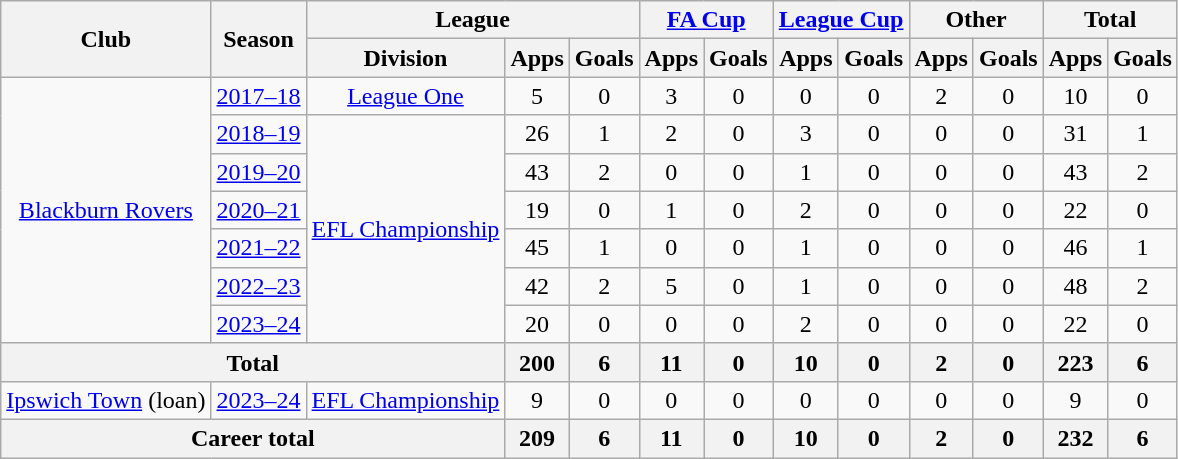<table class="wikitable" style="text-align: center">
<tr>
<th rowspan="2">Club</th>
<th rowspan="2">Season</th>
<th colspan="3">League</th>
<th colspan="2"><a href='#'>FA Cup</a></th>
<th colspan="2"><a href='#'>League Cup</a></th>
<th colspan="2">Other</th>
<th colspan="2">Total</th>
</tr>
<tr>
<th>Division</th>
<th>Apps</th>
<th>Goals</th>
<th>Apps</th>
<th>Goals</th>
<th>Apps</th>
<th>Goals</th>
<th>Apps</th>
<th>Goals</th>
<th>Apps</th>
<th>Goals</th>
</tr>
<tr>
<td rowspan="7"><a href='#'>Blackburn Rovers</a></td>
<td><a href='#'>2017–18</a></td>
<td><a href='#'>League One</a></td>
<td>5</td>
<td>0</td>
<td>3</td>
<td>0</td>
<td>0</td>
<td>0</td>
<td>2</td>
<td>0</td>
<td>10</td>
<td>0</td>
</tr>
<tr>
<td><a href='#'>2018–19</a></td>
<td rowspan="6"><a href='#'>EFL Championship</a></td>
<td>26</td>
<td>1</td>
<td>2</td>
<td>0</td>
<td>3</td>
<td>0</td>
<td>0</td>
<td>0</td>
<td>31</td>
<td>1</td>
</tr>
<tr>
<td><a href='#'>2019–20</a></td>
<td>43</td>
<td>2</td>
<td>0</td>
<td>0</td>
<td>1</td>
<td>0</td>
<td>0</td>
<td>0</td>
<td>43</td>
<td>2</td>
</tr>
<tr>
<td><a href='#'>2020–21</a></td>
<td>19</td>
<td>0</td>
<td>1</td>
<td>0</td>
<td>2</td>
<td>0</td>
<td>0</td>
<td>0</td>
<td>22</td>
<td>0</td>
</tr>
<tr>
<td><a href='#'>2021–22</a></td>
<td>45</td>
<td>1</td>
<td>0</td>
<td>0</td>
<td>1</td>
<td>0</td>
<td>0</td>
<td>0</td>
<td>46</td>
<td>1</td>
</tr>
<tr>
<td><a href='#'>2022–23</a></td>
<td>42</td>
<td>2</td>
<td>5</td>
<td>0</td>
<td>1</td>
<td>0</td>
<td>0</td>
<td>0</td>
<td>48</td>
<td>2</td>
</tr>
<tr>
<td><a href='#'>2023–24</a></td>
<td>20</td>
<td>0</td>
<td>0</td>
<td>0</td>
<td>2</td>
<td>0</td>
<td>0</td>
<td>0</td>
<td>22</td>
<td>0</td>
</tr>
<tr>
<th colspan="3">Total</th>
<th>200</th>
<th>6</th>
<th>11</th>
<th>0</th>
<th>10</th>
<th>0</th>
<th>2</th>
<th>0</th>
<th>223</th>
<th>6</th>
</tr>
<tr>
<td rowspan="1"><a href='#'>Ipswich Town</a> (loan)</td>
<td><a href='#'>2023–24</a></td>
<td><a href='#'>EFL Championship</a></td>
<td>9</td>
<td>0</td>
<td>0</td>
<td>0</td>
<td>0</td>
<td>0</td>
<td>0</td>
<td>0</td>
<td>9</td>
<td>0</td>
</tr>
<tr>
<th colspan="3">Career total</th>
<th>209</th>
<th>6</th>
<th>11</th>
<th>0</th>
<th>10</th>
<th>0</th>
<th>2</th>
<th>0</th>
<th>232</th>
<th>6</th>
</tr>
</table>
